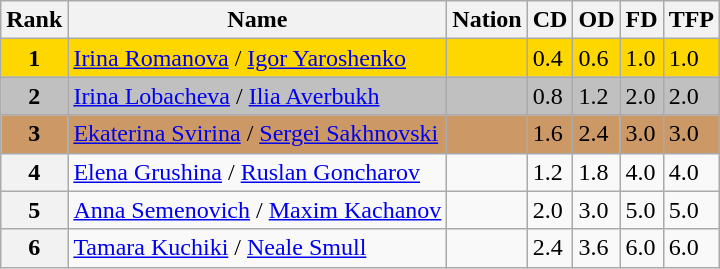<table class="wikitable">
<tr>
<th>Rank</th>
<th>Name</th>
<th>Nation</th>
<th>CD</th>
<th>OD</th>
<th>FD</th>
<th>TFP</th>
</tr>
<tr bgcolor="gold">
<td align="center"><strong>1</strong></td>
<td><a href='#'>Irina Romanova</a> / <a href='#'>Igor Yaroshenko</a></td>
<td></td>
<td>0.4</td>
<td>0.6</td>
<td>1.0</td>
<td>1.0</td>
</tr>
<tr bgcolor="silver">
<td align="center"><strong>2</strong></td>
<td><a href='#'>Irina Lobacheva</a> / <a href='#'>Ilia Averbukh</a></td>
<td></td>
<td>0.8</td>
<td>1.2</td>
<td>2.0</td>
<td>2.0</td>
</tr>
<tr bgcolor="cc9966">
<td align="center"><strong>3</strong></td>
<td><a href='#'>Ekaterina Svirina</a> / <a href='#'>Sergei Sakhnovski</a></td>
<td></td>
<td>1.6</td>
<td>2.4</td>
<td>3.0</td>
<td>3.0</td>
</tr>
<tr>
<th>4</th>
<td><a href='#'>Elena Grushina</a> / <a href='#'>Ruslan Goncharov</a></td>
<td></td>
<td>1.2</td>
<td>1.8</td>
<td>4.0</td>
<td>4.0</td>
</tr>
<tr>
<th>5</th>
<td><a href='#'>Anna Semenovich</a> / <a href='#'>Maxim Kachanov</a></td>
<td></td>
<td>2.0</td>
<td>3.0</td>
<td>5.0</td>
<td>5.0</td>
</tr>
<tr>
<th>6</th>
<td><a href='#'>Tamara Kuchiki</a> / <a href='#'>Neale Smull</a></td>
<td></td>
<td>2.4</td>
<td>3.6</td>
<td>6.0</td>
<td>6.0</td>
</tr>
</table>
